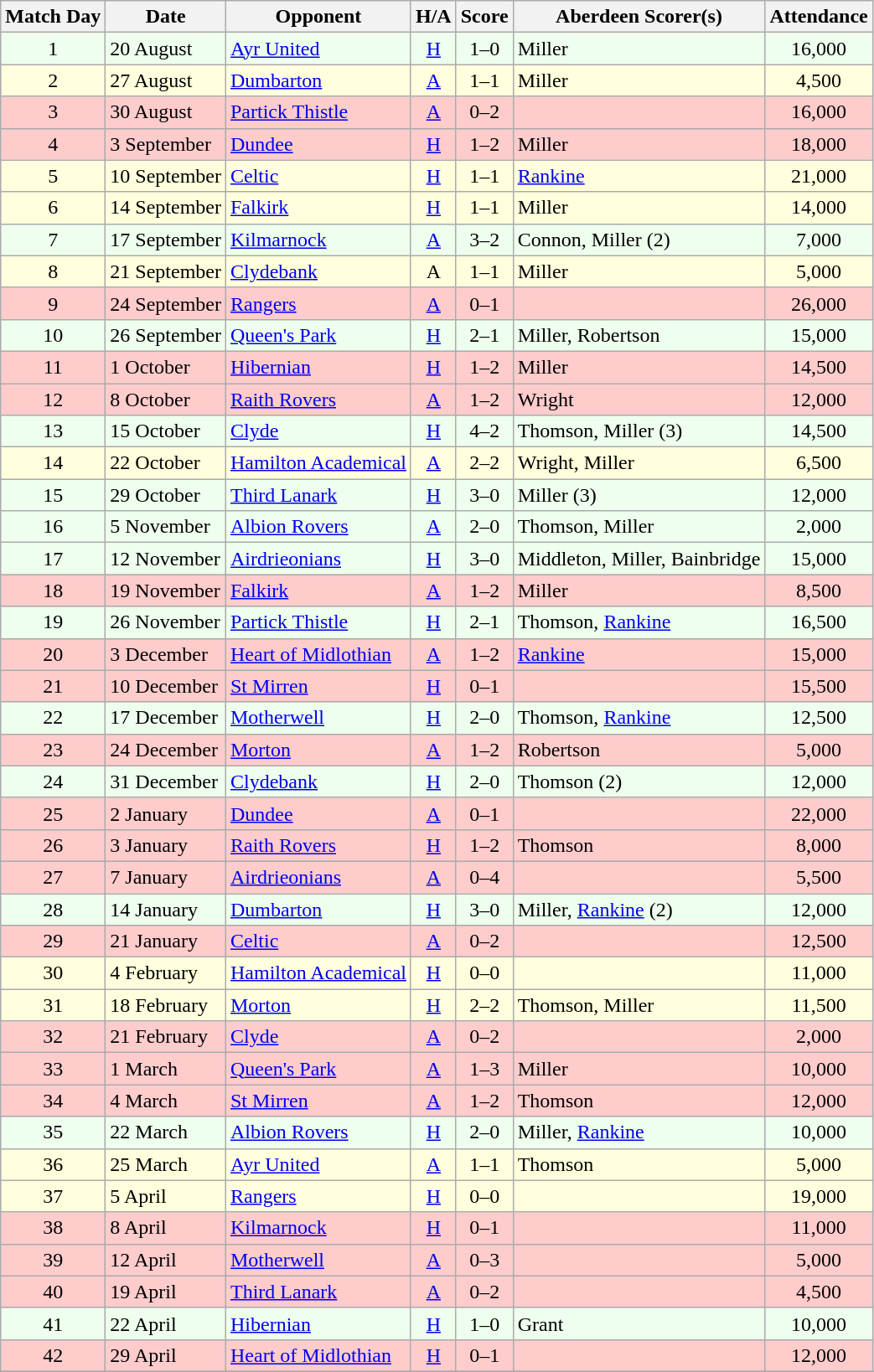<table class="wikitable" style="text-align:center">
<tr>
<th>Match Day</th>
<th>Date</th>
<th>Opponent</th>
<th>H/A</th>
<th>Score</th>
<th>Aberdeen Scorer(s)</th>
<th>Attendance</th>
</tr>
<tr bgcolor=#EEFFEE>
<td>1</td>
<td align=left>20 August</td>
<td align=left><a href='#'>Ayr United</a></td>
<td><a href='#'>H</a></td>
<td>1–0</td>
<td align=left>Miller</td>
<td>16,000</td>
</tr>
<tr bgcolor=#FFFFDD>
<td>2</td>
<td align=left>27 August</td>
<td align=left><a href='#'>Dumbarton</a></td>
<td><a href='#'>A</a></td>
<td>1–1</td>
<td align=left>Miller</td>
<td>4,500</td>
</tr>
<tr bgcolor=#FFCCCC>
<td>3</td>
<td align=left>30 August</td>
<td align=left><a href='#'>Partick Thistle</a></td>
<td><a href='#'>A</a></td>
<td>0–2</td>
<td align=left></td>
<td>16,000</td>
</tr>
<tr bgcolor=#FFCCCC>
<td>4</td>
<td align=left>3 September</td>
<td align=left><a href='#'>Dundee</a></td>
<td><a href='#'>H</a></td>
<td>1–2</td>
<td align=left>Miller</td>
<td>18,000</td>
</tr>
<tr bgcolor=#FFFFDD>
<td>5</td>
<td align=left>10 September</td>
<td align=left><a href='#'>Celtic</a></td>
<td><a href='#'>H</a></td>
<td>1–1</td>
<td align=left><a href='#'>Rankine</a></td>
<td>21,000</td>
</tr>
<tr bgcolor=#FFFFDD>
<td>6</td>
<td align=left>14 September</td>
<td align=left><a href='#'>Falkirk</a></td>
<td><a href='#'>H</a></td>
<td>1–1</td>
<td align=left>Miller</td>
<td>14,000</td>
</tr>
<tr bgcolor=#EEFFEE>
<td>7</td>
<td align=left>17 September</td>
<td align=left><a href='#'>Kilmarnock</a></td>
<td><a href='#'>A</a></td>
<td>3–2</td>
<td align=left>Connon, Miller (2)</td>
<td>7,000</td>
</tr>
<tr bgcolor=#FFFFDD>
<td>8</td>
<td align=left>21 September</td>
<td align=left><a href='#'>Clydebank</a></td>
<td>A</td>
<td>1–1</td>
<td align=left>Miller</td>
<td>5,000</td>
</tr>
<tr bgcolor=#FFCCCC>
<td>9</td>
<td align=left>24 September</td>
<td align=left><a href='#'>Rangers</a></td>
<td><a href='#'>A</a></td>
<td>0–1</td>
<td align=left></td>
<td>26,000</td>
</tr>
<tr bgcolor=#EEFFEE>
<td>10</td>
<td align=left>26 September</td>
<td align=left><a href='#'>Queen's Park</a></td>
<td><a href='#'>H</a></td>
<td>2–1</td>
<td align=left>Miller, Robertson</td>
<td>15,000</td>
</tr>
<tr bgcolor=#FFCCCC>
<td>11</td>
<td align=left>1 October</td>
<td align=left><a href='#'>Hibernian</a></td>
<td><a href='#'>H</a></td>
<td>1–2</td>
<td align=left>Miller</td>
<td>14,500</td>
</tr>
<tr bgcolor=#FFCCCC>
<td>12</td>
<td align=left>8 October</td>
<td align=left><a href='#'>Raith Rovers</a></td>
<td><a href='#'>A</a></td>
<td>1–2</td>
<td align=left>Wright</td>
<td>12,000</td>
</tr>
<tr bgcolor=#EEFFEE>
<td>13</td>
<td align=left>15 October</td>
<td align=left><a href='#'>Clyde</a></td>
<td><a href='#'>H</a></td>
<td>4–2</td>
<td align=left>Thomson, Miller (3)</td>
<td>14,500</td>
</tr>
<tr bgcolor=#FFFFDD>
<td>14</td>
<td align=left>22 October</td>
<td align=left><a href='#'>Hamilton Academical</a></td>
<td><a href='#'>A</a></td>
<td>2–2</td>
<td align=left>Wright, Miller</td>
<td>6,500</td>
</tr>
<tr bgcolor=#EEFFEE>
<td>15</td>
<td align=left>29 October</td>
<td align=left><a href='#'>Third Lanark</a></td>
<td><a href='#'>H</a></td>
<td>3–0</td>
<td align=left>Miller (3)</td>
<td>12,000</td>
</tr>
<tr bgcolor=#EEFFEE>
<td>16</td>
<td align=left>5 November</td>
<td align=left><a href='#'>Albion Rovers</a></td>
<td><a href='#'>A</a></td>
<td>2–0</td>
<td align=left>Thomson, Miller</td>
<td>2,000</td>
</tr>
<tr bgcolor=#EEFFEE>
<td>17</td>
<td align=left>12 November</td>
<td align=left><a href='#'>Airdrieonians</a></td>
<td><a href='#'>H</a></td>
<td>3–0</td>
<td align=left>Middleton, Miller, Bainbridge</td>
<td>15,000</td>
</tr>
<tr bgcolor=#FFCCCC>
<td>18</td>
<td align=left>19 November</td>
<td align=left><a href='#'>Falkirk</a></td>
<td><a href='#'>A</a></td>
<td>1–2</td>
<td align=left>Miller</td>
<td>8,500</td>
</tr>
<tr bgcolor=#EEFFEE>
<td>19</td>
<td align=left>26 November</td>
<td align=left><a href='#'>Partick Thistle</a></td>
<td><a href='#'>H</a></td>
<td>2–1</td>
<td align=left>Thomson, <a href='#'>Rankine</a></td>
<td>16,500</td>
</tr>
<tr bgcolor=#FFCCCC>
<td>20</td>
<td align=left>3 December</td>
<td align=left><a href='#'>Heart of Midlothian</a></td>
<td><a href='#'>A</a></td>
<td>1–2</td>
<td align=left><a href='#'>Rankine</a></td>
<td>15,000</td>
</tr>
<tr bgcolor=#FFCCCC>
<td>21</td>
<td align=left>10 December</td>
<td align=left><a href='#'>St Mirren</a></td>
<td><a href='#'>H</a></td>
<td>0–1</td>
<td align=left></td>
<td>15,500</td>
</tr>
<tr bgcolor=#EEFFEE>
<td>22</td>
<td align=left>17 December</td>
<td align=left><a href='#'>Motherwell</a></td>
<td><a href='#'>H</a></td>
<td>2–0</td>
<td align=left>Thomson, <a href='#'>Rankine</a></td>
<td>12,500</td>
</tr>
<tr bgcolor=#FFCCCC>
<td>23</td>
<td align=left>24 December</td>
<td align=left><a href='#'>Morton</a></td>
<td><a href='#'>A</a></td>
<td>1–2</td>
<td align=left>Robertson</td>
<td>5,000</td>
</tr>
<tr bgcolor=#EEFFEE>
<td>24</td>
<td align=left>31 December</td>
<td align=left><a href='#'>Clydebank</a></td>
<td><a href='#'>H</a></td>
<td>2–0</td>
<td align=left>Thomson (2)</td>
<td>12,000</td>
</tr>
<tr bgcolor=#FFCCCC>
<td>25</td>
<td align=left>2 January</td>
<td align=left><a href='#'>Dundee</a></td>
<td><a href='#'>A</a></td>
<td>0–1</td>
<td align=left></td>
<td>22,000</td>
</tr>
<tr bgcolor=#FFCCCC>
<td>26</td>
<td align=left>3 January</td>
<td align=left><a href='#'>Raith Rovers</a></td>
<td><a href='#'>H</a></td>
<td>1–2</td>
<td align=left>Thomson</td>
<td>8,000</td>
</tr>
<tr bgcolor=#FFCCCC>
<td>27</td>
<td align=left>7 January</td>
<td align=left><a href='#'>Airdrieonians</a></td>
<td><a href='#'>A</a></td>
<td>0–4</td>
<td align=left></td>
<td>5,500</td>
</tr>
<tr bgcolor=#EEFFEE>
<td>28</td>
<td align=left>14 January</td>
<td align=left><a href='#'>Dumbarton</a></td>
<td><a href='#'>H</a></td>
<td>3–0</td>
<td align=left>Miller, <a href='#'>Rankine</a> (2)</td>
<td>12,000</td>
</tr>
<tr bgcolor=#FFCCCC>
<td>29</td>
<td align=left>21 January</td>
<td align=left><a href='#'>Celtic</a></td>
<td><a href='#'>A</a></td>
<td>0–2</td>
<td align=left></td>
<td>12,500</td>
</tr>
<tr bgcolor=#FFFFDD>
<td>30</td>
<td align=left>4 February</td>
<td align=left><a href='#'>Hamilton Academical</a></td>
<td><a href='#'>H</a></td>
<td>0–0</td>
<td align=left></td>
<td>11,000</td>
</tr>
<tr bgcolor=#FFFFDD>
<td>31</td>
<td align=left>18 February</td>
<td align=left><a href='#'>Morton</a></td>
<td><a href='#'>H</a></td>
<td>2–2</td>
<td align=left>Thomson, Miller</td>
<td>11,500</td>
</tr>
<tr bgcolor=#FFCCCC>
<td>32</td>
<td align=left>21 February</td>
<td align=left><a href='#'>Clyde</a></td>
<td><a href='#'>A</a></td>
<td>0–2</td>
<td align=left></td>
<td>2,000</td>
</tr>
<tr bgcolor=#FFCCCC>
<td>33</td>
<td align=left>1 March</td>
<td align=left><a href='#'>Queen's Park</a></td>
<td><a href='#'>A</a></td>
<td>1–3</td>
<td align=left>Miller</td>
<td>10,000</td>
</tr>
<tr bgcolor=#FFCCCC>
<td>34</td>
<td align=left>4 March</td>
<td align=left><a href='#'>St Mirren</a></td>
<td><a href='#'>A</a></td>
<td>1–2</td>
<td align=left>Thomson</td>
<td>12,000</td>
</tr>
<tr bgcolor=#EEFFEE>
<td>35</td>
<td align=left>22 March</td>
<td align=left><a href='#'>Albion Rovers</a></td>
<td><a href='#'>H</a></td>
<td>2–0</td>
<td align=left>Miller, <a href='#'>Rankine</a></td>
<td>10,000</td>
</tr>
<tr bgcolor=#FFFFDD>
<td>36</td>
<td align=left>25 March</td>
<td align=left><a href='#'>Ayr United</a></td>
<td><a href='#'>A</a></td>
<td>1–1</td>
<td align=left>Thomson</td>
<td>5,000</td>
</tr>
<tr bgcolor=#FFFFDD>
<td>37</td>
<td align=left>5 April</td>
<td align=left><a href='#'>Rangers</a></td>
<td><a href='#'>H</a></td>
<td>0–0</td>
<td align=left></td>
<td>19,000</td>
</tr>
<tr bgcolor=#FFCCCC>
<td>38</td>
<td align=left>8 April</td>
<td align=left><a href='#'>Kilmarnock</a></td>
<td><a href='#'>H</a></td>
<td>0–1</td>
<td align=left></td>
<td>11,000</td>
</tr>
<tr bgcolor=#FFCCCC>
<td>39</td>
<td align=left>12 April</td>
<td align=left><a href='#'>Motherwell</a></td>
<td><a href='#'>A</a></td>
<td>0–3</td>
<td align=left></td>
<td>5,000</td>
</tr>
<tr bgcolor=#FFCCCC>
<td>40</td>
<td align=left>19 April</td>
<td align=left><a href='#'>Third Lanark</a></td>
<td><a href='#'>A</a></td>
<td>0–2</td>
<td align=left></td>
<td>4,500</td>
</tr>
<tr bgcolor=#EEFFEE>
<td>41</td>
<td align=left>22 April</td>
<td align=left><a href='#'>Hibernian</a></td>
<td><a href='#'>H</a></td>
<td>1–0</td>
<td align=left>Grant</td>
<td>10,000</td>
</tr>
<tr bgcolor=#FFCCCC>
<td>42</td>
<td align=left>29 April</td>
<td align=left><a href='#'>Heart of Midlothian</a></td>
<td><a href='#'>H</a></td>
<td>0–1</td>
<td align=left></td>
<td>12,000</td>
</tr>
<tr>
</tr>
</table>
